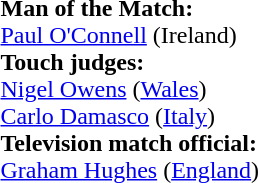<table width=100%>
<tr>
<td><br><strong>Man of the Match:</strong>
<br><a href='#'>Paul O'Connell</a> (Ireland)<br><strong>Touch judges:</strong>
<br><a href='#'>Nigel Owens</a> (<a href='#'>Wales</a>)
<br><a href='#'>Carlo Damasco</a> (<a href='#'>Italy</a>)
<br><strong>Television match official:</strong>
<br><a href='#'>Graham Hughes</a> (<a href='#'>England</a>)</td>
</tr>
</table>
